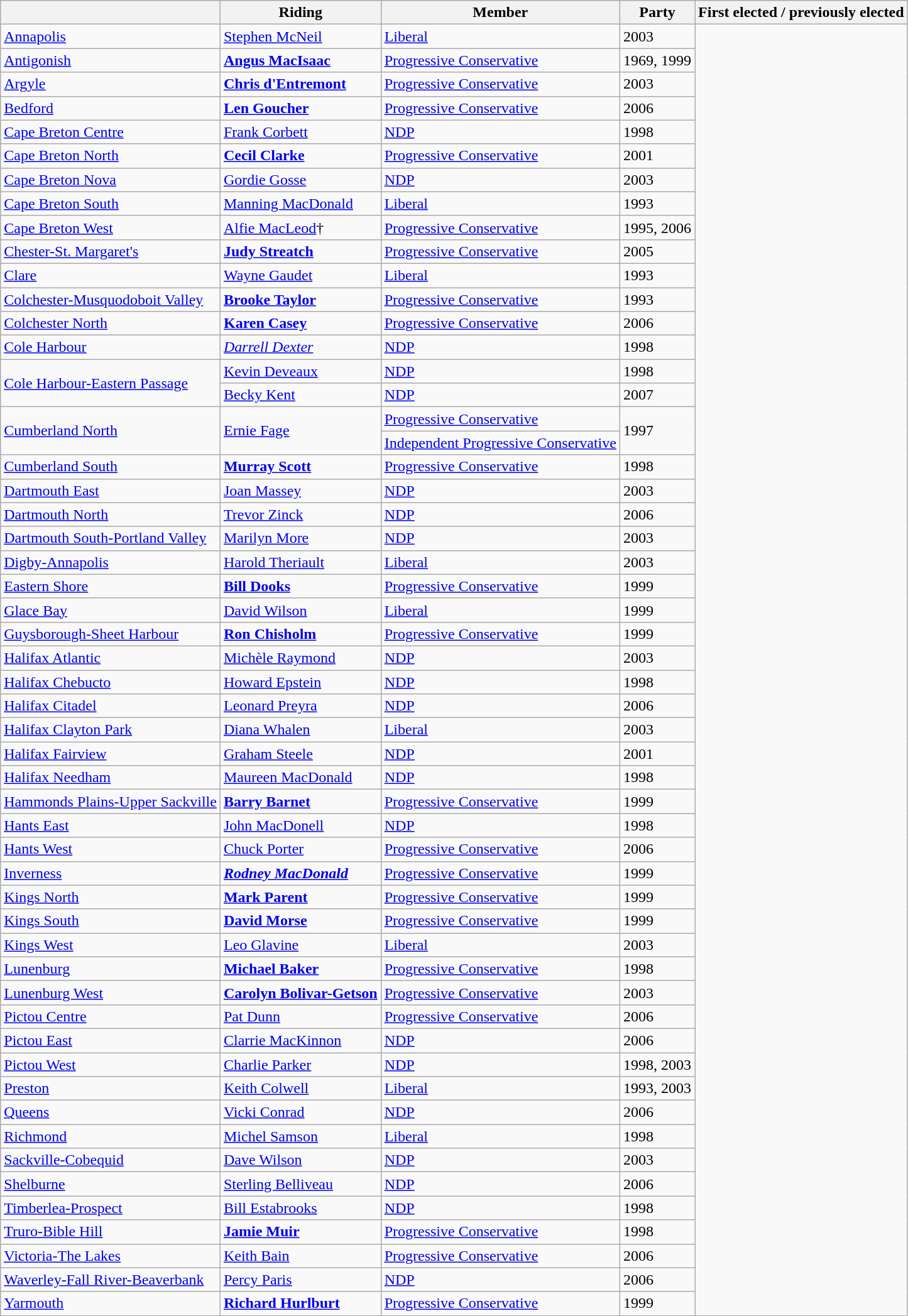<table class="wikitable sortable">
<tr>
<th></th>
<th align="right">Riding</th>
<th align="right">Member</th>
<th align="right">Party</th>
<th align="right">First elected / previously elected</th>
</tr>
<tr>
<td><a href='#'>Annapolis</a></td>
<td><a href='#'>Stephen McNeil</a></td>
<td><a href='#'>Liberal</a></td>
<td>2003</td>
</tr>
<tr>
<td><a href='#'>Antigonish</a></td>
<td><strong><a href='#'>Angus MacIsaac</a></strong></td>
<td><a href='#'>Progressive Conservative</a></td>
<td>1969, 1999</td>
</tr>
<tr>
<td><a href='#'>Argyle</a></td>
<td><strong><a href='#'>Chris d'Entremont</a></strong></td>
<td><a href='#'>Progressive Conservative</a></td>
<td>2003</td>
</tr>
<tr>
<td><a href='#'>Bedford</a></td>
<td><strong><a href='#'>Len Goucher</a></strong></td>
<td><a href='#'>Progressive Conservative</a></td>
<td>2006</td>
</tr>
<tr>
<td><a href='#'>Cape Breton Centre</a></td>
<td><a href='#'>Frank Corbett</a></td>
<td><a href='#'>NDP</a></td>
<td>1998</td>
</tr>
<tr>
<td><a href='#'>Cape Breton North</a></td>
<td><strong><a href='#'>Cecil Clarke</a></strong></td>
<td><a href='#'>Progressive Conservative</a></td>
<td>2001</td>
</tr>
<tr>
<td><a href='#'>Cape Breton Nova</a></td>
<td><a href='#'>Gordie Gosse</a></td>
<td><a href='#'>NDP</a></td>
<td>2003</td>
</tr>
<tr>
<td><a href='#'>Cape Breton South</a></td>
<td><a href='#'>Manning MacDonald</a></td>
<td><a href='#'>Liberal</a></td>
<td>1993</td>
</tr>
<tr>
<td><a href='#'>Cape Breton West</a></td>
<td><a href='#'>Alfie MacLeod</a>†</td>
<td><a href='#'>Progressive Conservative</a></td>
<td>1995, 2006</td>
</tr>
<tr>
<td><a href='#'>Chester-St. Margaret's</a></td>
<td><strong><a href='#'>Judy Streatch</a></strong></td>
<td><a href='#'>Progressive Conservative</a></td>
<td>2005</td>
</tr>
<tr>
<td><a href='#'>Clare</a></td>
<td><a href='#'>Wayne Gaudet</a></td>
<td><a href='#'>Liberal</a></td>
<td>1993</td>
</tr>
<tr>
<td><a href='#'>Colchester-Musquodoboit Valley</a></td>
<td><strong><a href='#'>Brooke Taylor</a></strong></td>
<td><a href='#'>Progressive Conservative</a></td>
<td>1993</td>
</tr>
<tr>
<td><a href='#'>Colchester North</a></td>
<td><strong><a href='#'>Karen Casey</a></strong></td>
<td><a href='#'>Progressive Conservative</a></td>
<td>2006</td>
</tr>
<tr>
<td><a href='#'>Cole Harbour</a></td>
<td><em><a href='#'>Darrell Dexter</a></em></td>
<td><a href='#'>NDP</a></td>
<td>1998</td>
</tr>
<tr>
<td rowspan="2"><a href='#'>Cole Harbour-Eastern Passage</a></td>
<td><a href='#'>Kevin Deveaux</a></td>
<td><a href='#'>NDP</a></td>
<td>1998</td>
</tr>
<tr>
<td><a href='#'>Becky Kent</a></td>
<td><a href='#'>NDP</a></td>
<td>2007</td>
</tr>
<tr>
<td rowspan="2"><a href='#'>Cumberland North</a></td>
<td rowspan="2"><a href='#'>Ernie Fage</a></td>
<td><a href='#'>Progressive Conservative</a></td>
<td rowspan="2">1997</td>
</tr>
<tr>
<td><a href='#'>Independent Progressive Conservative</a></td>
</tr>
<tr>
<td><a href='#'>Cumberland South</a></td>
<td><strong><a href='#'>Murray Scott</a></strong></td>
<td><a href='#'>Progressive Conservative</a></td>
<td>1998</td>
</tr>
<tr>
<td><a href='#'>Dartmouth East</a></td>
<td><a href='#'>Joan Massey</a></td>
<td><a href='#'>NDP</a></td>
<td>2003</td>
</tr>
<tr>
<td><a href='#'>Dartmouth North</a></td>
<td><a href='#'>Trevor Zinck</a></td>
<td><a href='#'>NDP</a></td>
<td>2006</td>
</tr>
<tr>
<td><a href='#'>Dartmouth South-Portland Valley</a></td>
<td><a href='#'>Marilyn More</a></td>
<td><a href='#'>NDP</a></td>
<td>2003</td>
</tr>
<tr>
<td><a href='#'>Digby-Annapolis</a></td>
<td><a href='#'>Harold Theriault</a></td>
<td><a href='#'>Liberal</a></td>
<td>2003</td>
</tr>
<tr>
<td><a href='#'>Eastern Shore</a></td>
<td><strong><a href='#'>Bill Dooks</a></strong></td>
<td><a href='#'>Progressive Conservative</a></td>
<td>1999</td>
</tr>
<tr>
<td><a href='#'>Glace Bay</a></td>
<td><a href='#'>David Wilson</a></td>
<td><a href='#'>Liberal</a></td>
<td>1999</td>
</tr>
<tr>
<td><a href='#'>Guysborough-Sheet Harbour</a></td>
<td><strong><a href='#'>Ron Chisholm</a></strong></td>
<td><a href='#'>Progressive Conservative</a></td>
<td>1999</td>
</tr>
<tr>
<td><a href='#'>Halifax Atlantic</a></td>
<td><a href='#'>Michèle Raymond</a></td>
<td><a href='#'>NDP</a></td>
<td>2003</td>
</tr>
<tr>
<td><a href='#'>Halifax Chebucto</a></td>
<td><a href='#'>Howard Epstein</a></td>
<td><a href='#'>NDP</a></td>
<td>1998</td>
</tr>
<tr>
<td><a href='#'>Halifax Citadel</a></td>
<td><a href='#'>Leonard Preyra</a></td>
<td><a href='#'>NDP</a></td>
<td>2006</td>
</tr>
<tr>
<td><a href='#'>Halifax Clayton Park</a></td>
<td><a href='#'>Diana Whalen</a></td>
<td><a href='#'>Liberal</a></td>
<td>2003</td>
</tr>
<tr>
<td><a href='#'>Halifax Fairview</a></td>
<td><a href='#'>Graham Steele</a></td>
<td><a href='#'>NDP</a></td>
<td>2001</td>
</tr>
<tr>
<td><a href='#'>Halifax Needham</a></td>
<td><a href='#'>Maureen MacDonald</a></td>
<td><a href='#'>NDP</a></td>
<td>1998</td>
</tr>
<tr>
<td><a href='#'>Hammonds Plains-Upper Sackville</a></td>
<td><strong><a href='#'>Barry Barnet</a></strong></td>
<td><a href='#'>Progressive Conservative</a></td>
<td>1999</td>
</tr>
<tr>
<td><a href='#'>Hants East</a></td>
<td><a href='#'>John MacDonell</a></td>
<td><a href='#'>NDP</a></td>
<td>1998</td>
</tr>
<tr>
<td><a href='#'>Hants West</a></td>
<td><a href='#'>Chuck Porter</a></td>
<td><a href='#'>Progressive Conservative</a></td>
<td>2006</td>
</tr>
<tr>
<td><a href='#'>Inverness</a></td>
<td><strong><em><a href='#'>Rodney MacDonald</a></em></strong></td>
<td><a href='#'>Progressive Conservative</a></td>
<td>1999</td>
</tr>
<tr>
<td><a href='#'>Kings North</a></td>
<td><strong><a href='#'>Mark Parent</a></strong></td>
<td><a href='#'>Progressive Conservative</a></td>
<td>1999</td>
</tr>
<tr>
<td><a href='#'>Kings South</a></td>
<td><strong><a href='#'>David Morse</a></strong></td>
<td><a href='#'>Progressive Conservative</a></td>
<td>1999</td>
</tr>
<tr>
<td><a href='#'>Kings West</a></td>
<td><a href='#'>Leo Glavine</a></td>
<td><a href='#'>Liberal</a></td>
<td>2003</td>
</tr>
<tr>
<td><a href='#'>Lunenburg</a></td>
<td><strong><a href='#'>Michael Baker</a></strong></td>
<td><a href='#'>Progressive Conservative</a></td>
<td>1998</td>
</tr>
<tr>
<td><a href='#'>Lunenburg West</a></td>
<td><strong><a href='#'>Carolyn Bolivar-Getson</a></strong></td>
<td><a href='#'>Progressive Conservative</a></td>
<td>2003</td>
</tr>
<tr>
<td><a href='#'>Pictou Centre</a></td>
<td><a href='#'>Pat Dunn</a></td>
<td><a href='#'>Progressive Conservative</a></td>
<td>2006</td>
</tr>
<tr>
<td><a href='#'>Pictou East</a></td>
<td><a href='#'>Clarrie MacKinnon</a></td>
<td><a href='#'>NDP</a></td>
<td>2006</td>
</tr>
<tr>
<td><a href='#'>Pictou West</a></td>
<td><a href='#'>Charlie Parker</a></td>
<td><a href='#'>NDP</a></td>
<td>1998, 2003</td>
</tr>
<tr>
<td><a href='#'>Preston</a></td>
<td><a href='#'>Keith Colwell</a></td>
<td><a href='#'>Liberal</a></td>
<td>1993, 2003</td>
</tr>
<tr>
<td><a href='#'>Queens</a></td>
<td><a href='#'>Vicki Conrad</a></td>
<td><a href='#'>NDP</a></td>
<td>2006</td>
</tr>
<tr>
<td><a href='#'>Richmond</a></td>
<td><a href='#'>Michel Samson</a></td>
<td><a href='#'>Liberal</a></td>
<td>1998</td>
</tr>
<tr>
<td><a href='#'>Sackville-Cobequid</a></td>
<td><a href='#'>Dave Wilson</a></td>
<td><a href='#'>NDP</a></td>
<td>2003</td>
</tr>
<tr>
<td><a href='#'>Shelburne</a></td>
<td><a href='#'>Sterling Belliveau</a></td>
<td><a href='#'>NDP</a></td>
<td>2006</td>
</tr>
<tr>
<td><a href='#'>Timberlea-Prospect</a></td>
<td><a href='#'>Bill Estabrooks</a></td>
<td><a href='#'>NDP</a></td>
<td>1998</td>
</tr>
<tr>
<td><a href='#'>Truro-Bible Hill</a></td>
<td><strong><a href='#'>Jamie Muir</a></strong></td>
<td><a href='#'>Progressive Conservative</a></td>
<td>1998</td>
</tr>
<tr>
<td><a href='#'>Victoria-The Lakes</a></td>
<td><a href='#'>Keith Bain</a></td>
<td><a href='#'>Progressive Conservative</a></td>
<td>2006</td>
</tr>
<tr>
<td><a href='#'>Waverley-Fall River-Beaverbank</a></td>
<td><a href='#'>Percy Paris</a></td>
<td><a href='#'>NDP</a></td>
<td>2006</td>
</tr>
<tr>
<td><a href='#'>Yarmouth</a></td>
<td><strong><a href='#'>Richard Hurlburt</a></strong></td>
<td><a href='#'>Progressive Conservative</a></td>
<td>1999</td>
</tr>
</table>
